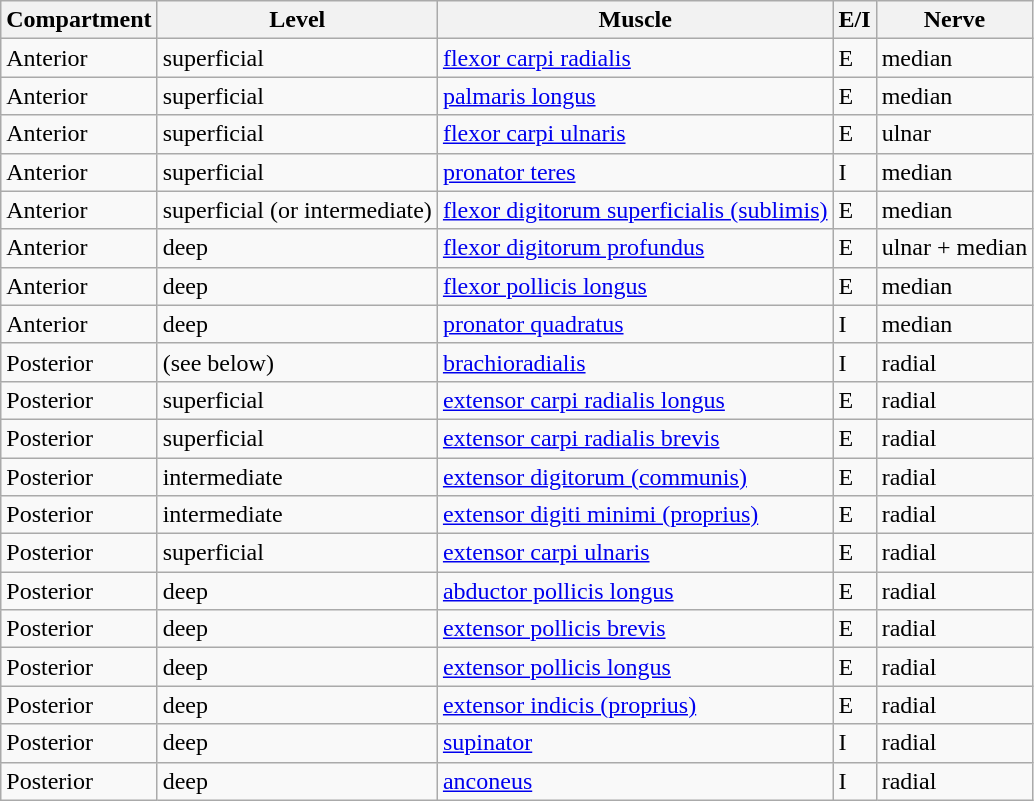<table class="sortable wikitable">
<tr>
<th>Compartment</th>
<th>Level</th>
<th>Muscle</th>
<th>E/I</th>
<th>Nerve</th>
</tr>
<tr>
<td>Anterior</td>
<td>superficial</td>
<td><a href='#'>flexor carpi radialis</a></td>
<td>E</td>
<td>median</td>
</tr>
<tr>
<td>Anterior</td>
<td>superficial</td>
<td><a href='#'>palmaris longus</a></td>
<td>E</td>
<td>median</td>
</tr>
<tr>
<td>Anterior</td>
<td>superficial</td>
<td><a href='#'>flexor carpi ulnaris</a></td>
<td>E</td>
<td>ulnar</td>
</tr>
<tr>
<td>Anterior</td>
<td>superficial</td>
<td><a href='#'>pronator teres</a></td>
<td>I</td>
<td>median</td>
</tr>
<tr>
<td>Anterior</td>
<td>superficial (or intermediate)</td>
<td><a href='#'>flexor digitorum superficialis (sublimis)</a></td>
<td>E</td>
<td>median</td>
</tr>
<tr>
<td>Anterior</td>
<td>deep</td>
<td><a href='#'>flexor digitorum profundus</a></td>
<td>E</td>
<td>ulnar + median</td>
</tr>
<tr>
<td>Anterior</td>
<td>deep</td>
<td><a href='#'>flexor pollicis longus</a></td>
<td>E</td>
<td>median</td>
</tr>
<tr>
<td>Anterior</td>
<td>deep</td>
<td><a href='#'>pronator quadratus</a></td>
<td>I</td>
<td>median</td>
</tr>
<tr>
<td>Posterior</td>
<td>(see below)</td>
<td><a href='#'>brachioradialis</a></td>
<td>I</td>
<td>radial</td>
</tr>
<tr>
<td>Posterior</td>
<td>superficial</td>
<td><a href='#'>extensor carpi radialis longus</a></td>
<td>E</td>
<td>radial</td>
</tr>
<tr>
<td>Posterior</td>
<td>superficial</td>
<td><a href='#'>extensor carpi radialis brevis</a></td>
<td>E</td>
<td>radial</td>
</tr>
<tr>
<td>Posterior</td>
<td>intermediate</td>
<td><a href='#'>extensor digitorum (communis)</a></td>
<td>E</td>
<td>radial</td>
</tr>
<tr>
<td>Posterior</td>
<td>intermediate</td>
<td><a href='#'>extensor digiti minimi (proprius)</a></td>
<td>E</td>
<td>radial</td>
</tr>
<tr>
<td>Posterior</td>
<td>superficial</td>
<td><a href='#'>extensor carpi ulnaris</a></td>
<td>E</td>
<td>radial</td>
</tr>
<tr>
<td>Posterior</td>
<td>deep</td>
<td><a href='#'>abductor pollicis longus</a></td>
<td>E</td>
<td>radial</td>
</tr>
<tr>
<td>Posterior</td>
<td>deep</td>
<td><a href='#'>extensor pollicis brevis</a></td>
<td>E</td>
<td>radial</td>
</tr>
<tr>
<td>Posterior</td>
<td>deep</td>
<td><a href='#'>extensor pollicis longus</a></td>
<td>E</td>
<td>radial</td>
</tr>
<tr>
<td>Posterior</td>
<td>deep</td>
<td><a href='#'>extensor indicis (proprius)</a></td>
<td>E</td>
<td>radial</td>
</tr>
<tr>
<td>Posterior</td>
<td>deep</td>
<td><a href='#'>supinator</a></td>
<td>I</td>
<td>radial</td>
</tr>
<tr>
<td>Posterior</td>
<td>deep</td>
<td><a href='#'>anconeus</a></td>
<td>I</td>
<td>radial</td>
</tr>
</table>
